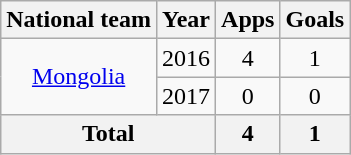<table class="wikitable" style="text-align:center">
<tr>
<th>National team</th>
<th>Year</th>
<th>Apps</th>
<th>Goals</th>
</tr>
<tr>
<td rowspan="2"><a href='#'>Mongolia</a></td>
<td>2016</td>
<td>4</td>
<td>1</td>
</tr>
<tr>
<td>2017</td>
<td>0</td>
<td>0</td>
</tr>
<tr>
<th colspan=2>Total</th>
<th>4</th>
<th>1</th>
</tr>
</table>
